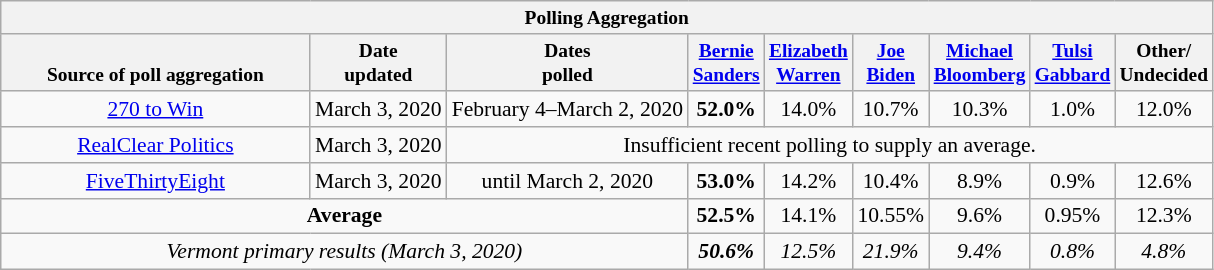<table class="wikitable" style="font-size:90%;text-align:center;">
<tr style="vertical-align:bottom; font-size:90%;">
<th colspan= 12>Polling Aggregation</th>
</tr>
<tr style="vertical-align:bottom; font-size:90%;">
<th style="width:200px;">Source of poll aggregation</th>
<th>Date<br>updated</th>
<th>Dates<br>polled</th>
<th><a href='#'>Bernie<br>Sanders</a></th>
<th><a href='#'>Elizabeth<br>Warren</a></th>
<th><a href='#'>Joe<br>Biden</a></th>
<th><a href='#'>Michael<br>Bloomberg</a></th>
<th><a href='#'>Tulsi<br>Gabbard</a></th>
<th>Other/<br>Undecided</th>
</tr>
<tr>
<td><a href='#'>270 to Win</a></td>
<td>March 3, 2020</td>
<td>February 4–March 2, 2020</td>
<td><strong>52.0%</strong></td>
<td>14.0%</td>
<td>10.7%</td>
<td>10.3%</td>
<td>1.0%</td>
<td>12.0%</td>
</tr>
<tr>
<td><a href='#'>RealClear Politics</a></td>
<td>March 3, 2020</td>
<td colspan=7>Insufficient recent polling to supply an average.</td>
</tr>
<tr>
<td><a href='#'>FiveThirtyEight</a></td>
<td>March 3, 2020</td>
<td>until March 2, 2020</td>
<td><strong>53.0%</strong></td>
<td>14.2%</td>
<td>10.4%</td>
<td>8.9%</td>
<td>0.9%</td>
<td>12.6%</td>
</tr>
<tr>
<td colspan=3><strong>Average</strong></td>
<td><strong>52.5%</strong></td>
<td>14.1%</td>
<td>10.55%</td>
<td>9.6%</td>
<td>0.95%</td>
<td>12.3%</td>
</tr>
<tr>
<td colspan=3><em>Vermont primary results (March 3, 2020)</em></td>
<td><strong><em>50.6%</em></strong></td>
<td><em>12.5%</em></td>
<td><em>21.9%</em></td>
<td><em>9.4%</em></td>
<td><em>0.8%</em></td>
<td><em>4.8%</em></td>
</tr>
</table>
